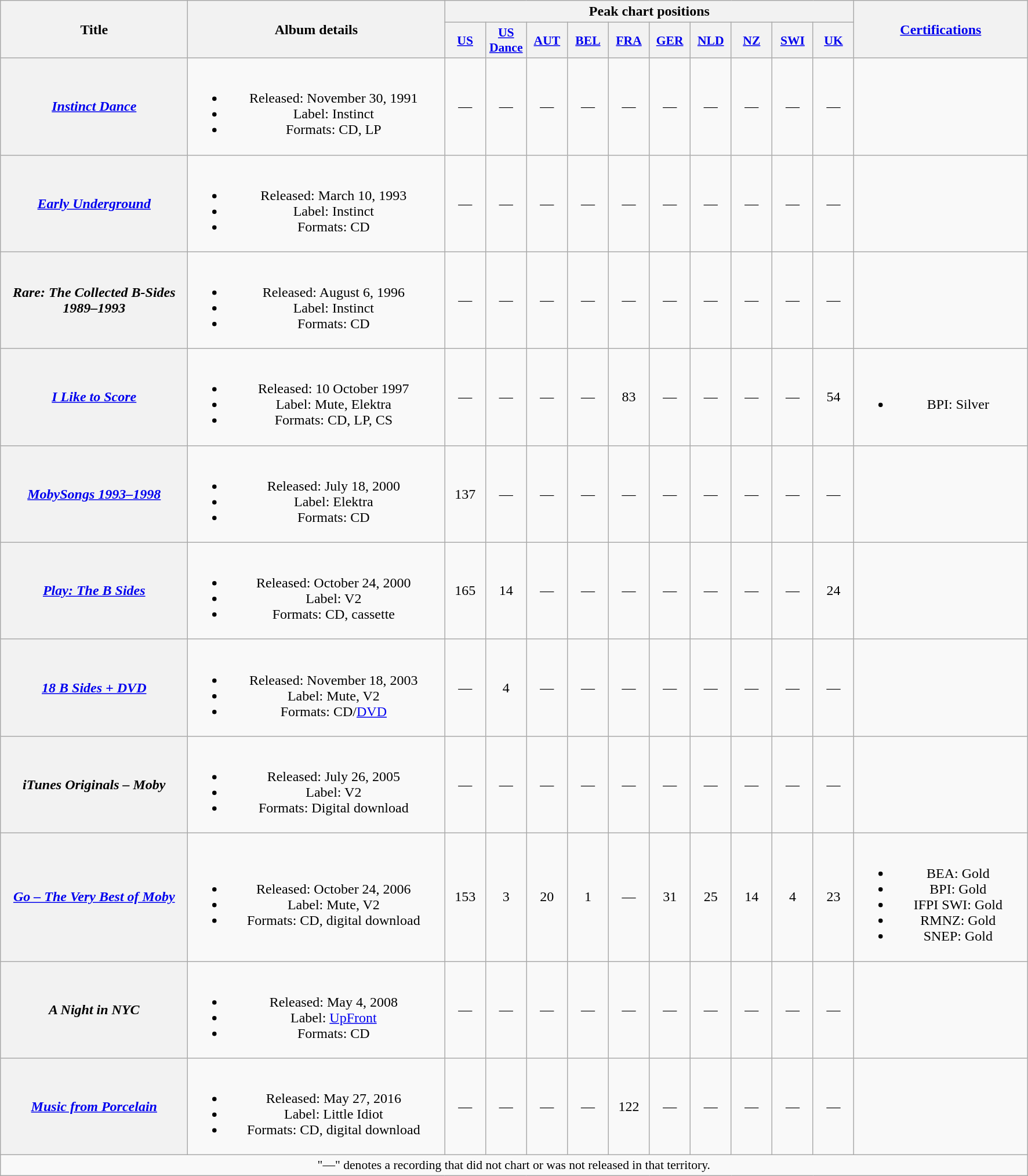<table class="wikitable plainrowheaders" style="text-align:center;">
<tr>
<th scope="col" rowspan="2" style="width:13em;">Title</th>
<th scope="col" rowspan="2" style="width:18em;">Album details</th>
<th scope="col" colspan="10">Peak chart positions</th>
<th scope="col" rowspan="2" style="width:12em;"><a href='#'>Certifications</a></th>
</tr>
<tr>
<th scope="col" style="width:2.8em;font-size:90%;"><a href='#'>US</a><br></th>
<th scope="col" style="width:2.8em;font-size:90%;"><a href='#'>US<br>Dance</a><br></th>
<th scope="col" style="width:2.8em;font-size:90%;"><a href='#'>AUT</a><br></th>
<th scope="col" style="width:2.8em;font-size:90%;"><a href='#'>BEL</a><br></th>
<th scope="col" style="width:2.8em;font-size:90%;"><a href='#'>FRA</a><br></th>
<th scope="col" style="width:2.8em;font-size:90%;"><a href='#'>GER</a><br></th>
<th scope="col" style="width:2.8em;font-size:90%;"><a href='#'>NLD</a><br></th>
<th scope="col" style="width:2.8em;font-size:90%;"><a href='#'>NZ</a><br></th>
<th scope="col" style="width:2.8em;font-size:90%;"><a href='#'>SWI</a><br></th>
<th scope="col" style="width:2.8em;font-size:90%;"><a href='#'>UK</a><br></th>
</tr>
<tr>
<th scope="row"><em><a href='#'>Instinct Dance</a></em></th>
<td><br><ul><li>Released: November 30, 1991</li><li>Label: Instinct</li><li>Formats: CD, LP</li></ul></td>
<td>—</td>
<td>—</td>
<td>—</td>
<td>—</td>
<td>—</td>
<td>—</td>
<td>—</td>
<td>—</td>
<td>—</td>
<td>—</td>
<td></td>
</tr>
<tr>
<th scope="row"><em><a href='#'>Early Underground</a></em></th>
<td><br><ul><li>Released: March 10, 1993</li><li>Label: Instinct</li><li>Formats: CD</li></ul></td>
<td>—</td>
<td>—</td>
<td>—</td>
<td>—</td>
<td>—</td>
<td>—</td>
<td>—</td>
<td>—</td>
<td>—</td>
<td>—</td>
<td></td>
</tr>
<tr>
<th scope="row"><em>Rare: The Collected B-Sides 1989–1993</em></th>
<td><br><ul><li>Released: August 6, 1996</li><li>Label: Instinct</li><li>Formats: CD</li></ul></td>
<td>—</td>
<td>—</td>
<td>—</td>
<td>—</td>
<td>—</td>
<td>—</td>
<td>—</td>
<td>—</td>
<td>—</td>
<td>—</td>
<td></td>
</tr>
<tr>
<th scope="row"><em><a href='#'>I Like to Score</a></em></th>
<td><br><ul><li>Released: 10 October 1997</li><li>Label: Mute, Elektra</li><li>Formats: CD, LP, CS</li></ul></td>
<td>—</td>
<td>—</td>
<td>—</td>
<td>—</td>
<td>83</td>
<td>—</td>
<td>—</td>
<td>—</td>
<td>—</td>
<td>54</td>
<td><br><ul><li>BPI: Silver</li></ul></td>
</tr>
<tr>
<th scope="row"><em><a href='#'>MobySongs 1993–1998</a></em></th>
<td><br><ul><li>Released: July 18, 2000</li><li>Label: Elektra</li><li>Formats: CD</li></ul></td>
<td>137</td>
<td>—</td>
<td>—</td>
<td>—</td>
<td>—</td>
<td>—</td>
<td>—</td>
<td>—</td>
<td>—</td>
<td>—</td>
<td></td>
</tr>
<tr>
<th scope="row"><em><a href='#'>Play: The B Sides</a></em></th>
<td><br><ul><li>Released: October 24, 2000</li><li>Label: V2</li><li>Formats: CD, cassette</li></ul></td>
<td>165</td>
<td>14</td>
<td>—</td>
<td>—</td>
<td>—</td>
<td>—</td>
<td>—</td>
<td>—</td>
<td>—</td>
<td>24</td>
<td></td>
</tr>
<tr>
<th scope="row"><em><a href='#'>18 B Sides + DVD</a></em></th>
<td><br><ul><li>Released: November 18, 2003</li><li>Label: Mute, V2</li><li>Formats: CD/<a href='#'>DVD</a></li></ul></td>
<td>—</td>
<td>4</td>
<td>—</td>
<td>—</td>
<td>—</td>
<td>—</td>
<td>—</td>
<td>—</td>
<td>—</td>
<td>—</td>
<td></td>
</tr>
<tr>
<th scope="row"><em>iTunes Originals – Moby</em></th>
<td><br><ul><li>Released: July 26, 2005</li><li>Label: V2</li><li>Formats: Digital download</li></ul></td>
<td>—</td>
<td>—</td>
<td>—</td>
<td>—</td>
<td>—</td>
<td>—</td>
<td>—</td>
<td>—</td>
<td>—</td>
<td>—</td>
<td></td>
</tr>
<tr>
<th scope="row"><em><a href='#'>Go – The Very Best of Moby</a></em></th>
<td><br><ul><li>Released: October 24, 2006</li><li>Label: Mute, V2</li><li>Formats: CD, digital download</li></ul></td>
<td>153</td>
<td>3</td>
<td>20</td>
<td>1</td>
<td>—</td>
<td>31</td>
<td>25</td>
<td>14</td>
<td>4</td>
<td>23</td>
<td><br><ul><li>BEA: Gold</li><li>BPI: Gold</li><li>IFPI SWI: Gold</li><li>RMNZ: Gold</li><li>SNEP: Gold</li></ul></td>
</tr>
<tr>
<th scope="row"><em>A Night in NYC</em></th>
<td><br><ul><li>Released: May 4, 2008</li><li>Label: <a href='#'>UpFront</a></li><li>Formats: CD</li></ul></td>
<td>—</td>
<td>—</td>
<td>—</td>
<td>—</td>
<td>—</td>
<td>—</td>
<td>—</td>
<td>—</td>
<td>—</td>
<td>—</td>
<td></td>
</tr>
<tr>
<th scope="row"><em><a href='#'>Music from Porcelain</a></em></th>
<td><br><ul><li>Released: May 27, 2016</li><li>Label: Little Idiot</li><li>Formats: CD, digital download</li></ul></td>
<td>—</td>
<td>—</td>
<td>—</td>
<td>—</td>
<td>122</td>
<td>—</td>
<td>—</td>
<td>—</td>
<td>—</td>
<td>—</td>
<td></td>
</tr>
<tr>
<td colspan="14" style="font-size:90%">"—" denotes a recording that did not chart or was not released in that territory.</td>
</tr>
</table>
